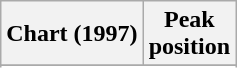<table class="wikitable sortable">
<tr>
<th>Chart (1997)</th>
<th>Peak<br>position</th>
</tr>
<tr>
</tr>
<tr>
</tr>
<tr>
</tr>
<tr>
</tr>
<tr>
</tr>
<tr>
</tr>
</table>
